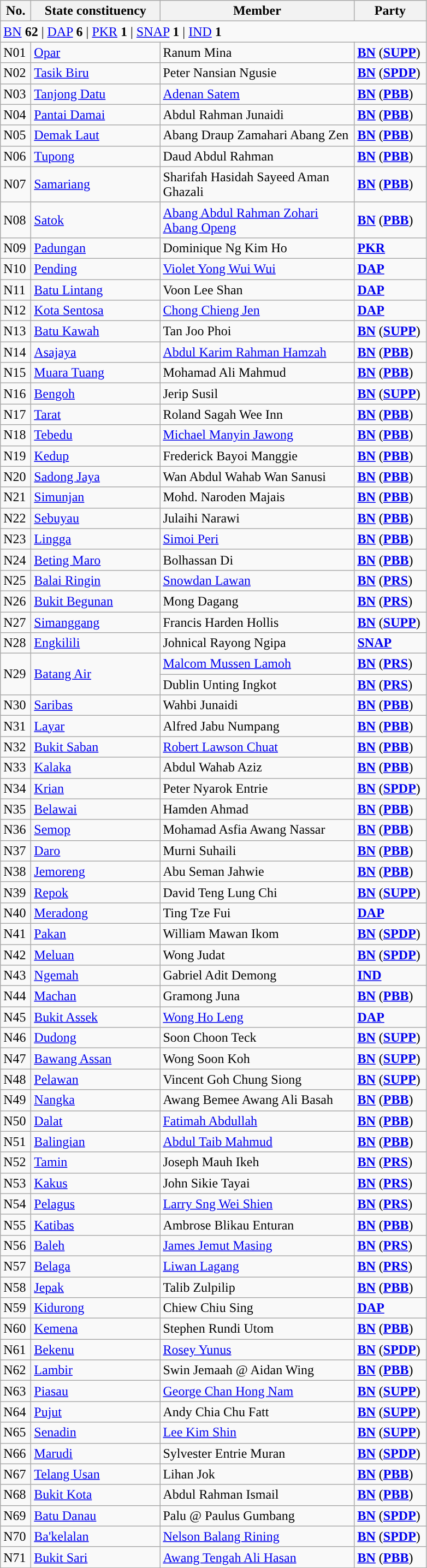<table class="wikitable sortable">
<tr>
<th style="width:30px;">No.</th>
<th style="width:150px;">State constituency</th>
<th style="width:230px;">Member</th>
<th style="width:80px;">Party</th>
</tr>
<tr>
<td colspan="4"><a href='#'>BN</a> <strong>62</strong> | <a href='#'>DAP</a> <strong>6</strong> | <a href='#'>PKR</a> <strong>1</strong> | <a href='#'>SNAP</a> <strong>1</strong> | <a href='#'>IND</a> <strong>1</strong></td>
</tr>
<tr>
<td>N01</td>
<td><a href='#'>Opar</a></td>
<td>Ranum Mina</td>
<td><strong><a href='#'>BN</a></strong> (<strong><a href='#'>SUPP</a></strong>)</td>
</tr>
<tr>
<td>N02</td>
<td><a href='#'>Tasik Biru</a></td>
<td>Peter Nansian Ngusie</td>
<td><strong><a href='#'>BN</a></strong> (<strong><a href='#'>SPDP</a></strong>)</td>
</tr>
<tr>
<td>N03</td>
<td><a href='#'>Tanjong Datu</a></td>
<td><a href='#'>Adenan Satem</a></td>
<td><strong><a href='#'>BN</a></strong> (<strong><a href='#'>PBB</a></strong>)</td>
</tr>
<tr>
<td>N04</td>
<td><a href='#'>Pantai Damai</a></td>
<td>Abdul Rahman Junaidi</td>
<td><strong><a href='#'>BN</a></strong> (<strong><a href='#'>PBB</a></strong>)</td>
</tr>
<tr>
<td>N05</td>
<td><a href='#'>Demak Laut</a></td>
<td>Abang Draup Zamahari Abang Zen</td>
<td><strong><a href='#'>BN</a></strong> (<strong><a href='#'>PBB</a></strong>)</td>
</tr>
<tr>
<td>N06</td>
<td><a href='#'>Tupong</a></td>
<td>Daud Abdul Rahman</td>
<td><strong><a href='#'>BN</a></strong> (<strong><a href='#'>PBB</a></strong>)</td>
</tr>
<tr>
<td>N07</td>
<td><a href='#'>Samariang</a></td>
<td>Sharifah Hasidah Sayeed Aman Ghazali</td>
<td><strong><a href='#'>BN</a></strong> (<strong><a href='#'>PBB</a></strong>)</td>
</tr>
<tr>
<td>N08</td>
<td><a href='#'>Satok</a></td>
<td><a href='#'>Abang Abdul Rahman Zohari Abang Openg</a></td>
<td><strong><a href='#'>BN</a></strong> (<strong><a href='#'>PBB</a></strong>)</td>
</tr>
<tr>
<td>N09</td>
<td><a href='#'>Padungan</a></td>
<td>Dominique Ng Kim Ho</td>
<td><strong><a href='#'>PKR</a></strong></td>
</tr>
<tr>
<td>N10</td>
<td><a href='#'>Pending</a></td>
<td><a href='#'>Violet Yong Wui Wui</a></td>
<td><strong><a href='#'>DAP</a></strong></td>
</tr>
<tr>
<td>N11</td>
<td><a href='#'>Batu Lintang</a></td>
<td>Voon Lee Shan</td>
<td><strong><a href='#'>DAP</a></strong></td>
</tr>
<tr>
<td>N12</td>
<td><a href='#'>Kota Sentosa</a></td>
<td><a href='#'>Chong Chieng Jen</a></td>
<td><strong><a href='#'>DAP</a></strong></td>
</tr>
<tr>
<td>N13</td>
<td><a href='#'>Batu Kawah</a></td>
<td>Tan Joo Phoi</td>
<td><strong><a href='#'>BN</a></strong> (<strong><a href='#'>SUPP</a></strong>)</td>
</tr>
<tr>
<td>N14</td>
<td><a href='#'>Asajaya</a></td>
<td><a href='#'>Abdul Karim Rahman Hamzah</a></td>
<td><strong><a href='#'>BN</a></strong> (<strong><a href='#'>PBB</a></strong>)</td>
</tr>
<tr>
<td>N15</td>
<td><a href='#'>Muara Tuang</a></td>
<td>Mohamad Ali Mahmud</td>
<td><strong><a href='#'>BN</a></strong> (<strong><a href='#'>PBB</a></strong>)</td>
</tr>
<tr>
<td>N16</td>
<td><a href='#'>Bengoh</a></td>
<td>Jerip Susil</td>
<td><strong><a href='#'>BN</a></strong> (<strong><a href='#'>SUPP</a></strong>)</td>
</tr>
<tr>
<td>N17</td>
<td><a href='#'>Tarat</a></td>
<td>Roland Sagah Wee Inn</td>
<td><strong><a href='#'>BN</a></strong> (<strong><a href='#'>PBB</a></strong>)</td>
</tr>
<tr>
<td>N18</td>
<td><a href='#'>Tebedu</a></td>
<td><a href='#'>Michael Manyin Jawong</a></td>
<td><strong><a href='#'>BN</a></strong> (<strong><a href='#'>PBB</a></strong>)</td>
</tr>
<tr>
<td>N19</td>
<td><a href='#'>Kedup</a></td>
<td>Frederick Bayoi Manggie</td>
<td><strong><a href='#'>BN</a></strong> (<strong><a href='#'>PBB</a></strong>)</td>
</tr>
<tr>
<td>N20</td>
<td><a href='#'>Sadong Jaya</a></td>
<td>Wan Abdul Wahab Wan Sanusi</td>
<td><strong><a href='#'>BN</a></strong> (<strong><a href='#'>PBB</a></strong>)</td>
</tr>
<tr>
<td>N21</td>
<td><a href='#'>Simunjan</a></td>
<td>Mohd. Naroden Majais</td>
<td><strong><a href='#'>BN</a></strong> (<strong><a href='#'>PBB</a></strong>)</td>
</tr>
<tr>
<td>N22</td>
<td><a href='#'>Sebuyau</a></td>
<td>Julaihi Narawi</td>
<td><strong><a href='#'>BN</a></strong> (<strong><a href='#'>PBB</a></strong>)</td>
</tr>
<tr>
<td>N23</td>
<td><a href='#'>Lingga</a></td>
<td><a href='#'>Simoi Peri</a></td>
<td><strong><a href='#'>BN</a></strong> (<strong><a href='#'>PBB</a></strong>)</td>
</tr>
<tr>
<td>N24</td>
<td><a href='#'>Beting Maro</a></td>
<td>Bolhassan Di</td>
<td><strong><a href='#'>BN</a></strong> (<strong><a href='#'>PBB</a></strong>)</td>
</tr>
<tr>
<td>N25</td>
<td><a href='#'>Balai Ringin</a></td>
<td><a href='#'>Snowdan Lawan</a></td>
<td><strong><a href='#'>BN</a></strong> (<strong><a href='#'>PRS</a></strong>)</td>
</tr>
<tr>
<td>N26</td>
<td><a href='#'>Bukit Begunan</a></td>
<td>Mong Dagang</td>
<td><strong><a href='#'>BN</a></strong> (<strong><a href='#'>PRS</a></strong>)</td>
</tr>
<tr>
<td>N27</td>
<td><a href='#'>Simanggang</a></td>
<td>Francis Harden Hollis</td>
<td><strong><a href='#'>BN</a></strong> (<strong><a href='#'>SUPP</a></strong>)</td>
</tr>
<tr>
<td>N28</td>
<td><a href='#'>Engkilili</a></td>
<td>Johnical Rayong Ngipa</td>
<td><strong><a href='#'>SNAP</a></strong></td>
</tr>
<tr>
<td rowspan=2>N29</td>
<td rowspan=2><a href='#'>Batang Air</a></td>
<td><a href='#'>Malcom Mussen Lamoh</a> </td>
<td><strong><a href='#'>BN</a></strong> (<strong><a href='#'>PRS</a></strong>)</td>
</tr>
<tr>
<td>Dublin Unting Ingkot </td>
<td><strong><a href='#'>BN</a></strong> (<strong><a href='#'>PRS</a></strong>)</td>
</tr>
<tr>
<td>N30</td>
<td><a href='#'>Saribas</a></td>
<td>Wahbi Junaidi</td>
<td><strong><a href='#'>BN</a></strong> (<strong><a href='#'>PBB</a></strong>)</td>
</tr>
<tr>
<td>N31</td>
<td><a href='#'>Layar</a></td>
<td>Alfred Jabu Numpang</td>
<td><strong><a href='#'>BN</a></strong> (<strong><a href='#'>PBB</a></strong>)</td>
</tr>
<tr>
<td>N32</td>
<td><a href='#'>Bukit Saban</a></td>
<td><a href='#'>Robert Lawson Chuat</a></td>
<td><strong><a href='#'>BN</a></strong> (<strong><a href='#'>PBB</a></strong>)</td>
</tr>
<tr>
<td>N33</td>
<td><a href='#'>Kalaka</a></td>
<td>Abdul Wahab Aziz</td>
<td><strong><a href='#'>BN</a></strong> (<strong><a href='#'>PBB</a></strong>)</td>
</tr>
<tr>
<td>N34</td>
<td><a href='#'>Krian</a></td>
<td>Peter Nyarok Entrie</td>
<td><strong><a href='#'>BN</a></strong> (<strong><a href='#'>SPDP</a></strong>)</td>
</tr>
<tr>
<td>N35</td>
<td><a href='#'>Belawai</a></td>
<td>Hamden Ahmad</td>
<td><strong><a href='#'>BN</a></strong> (<strong><a href='#'>PBB</a></strong>)</td>
</tr>
<tr>
<td>N36</td>
<td><a href='#'>Semop</a></td>
<td>Mohamad Asfia Awang Nassar</td>
<td><strong><a href='#'>BN</a></strong> (<strong><a href='#'>PBB</a></strong>)</td>
</tr>
<tr>
<td>N37</td>
<td><a href='#'>Daro</a></td>
<td>Murni Suhaili</td>
<td><strong><a href='#'>BN</a></strong> (<strong><a href='#'>PBB</a></strong>)</td>
</tr>
<tr>
<td>N38</td>
<td><a href='#'>Jemoreng</a></td>
<td>Abu Seman Jahwie</td>
<td><strong><a href='#'>BN</a></strong> (<strong><a href='#'>PBB</a></strong>)</td>
</tr>
<tr>
<td>N39</td>
<td><a href='#'>Repok</a></td>
<td>David Teng Lung Chi</td>
<td><strong><a href='#'>BN</a></strong> (<strong><a href='#'>SUPP</a></strong>)</td>
</tr>
<tr>
<td>N40</td>
<td><a href='#'>Meradong</a></td>
<td>Ting Tze Fui</td>
<td><strong><a href='#'>DAP</a></strong></td>
</tr>
<tr>
<td>N41</td>
<td><a href='#'>Pakan</a></td>
<td>William Mawan Ikom</td>
<td><strong><a href='#'>BN</a></strong> (<strong><a href='#'>SPDP</a></strong>)</td>
</tr>
<tr>
<td>N42</td>
<td><a href='#'>Meluan</a></td>
<td>Wong Judat</td>
<td><strong><a href='#'>BN</a></strong> (<strong><a href='#'>SPDP</a></strong>)</td>
</tr>
<tr>
<td>N43</td>
<td><a href='#'>Ngemah</a></td>
<td>Gabriel Adit Demong</td>
<td><strong><a href='#'>IND</a></strong></td>
</tr>
<tr>
<td>N44</td>
<td><a href='#'>Machan</a></td>
<td>Gramong Juna</td>
<td><strong><a href='#'>BN</a></strong> (<strong><a href='#'>PBB</a></strong>)</td>
</tr>
<tr>
<td>N45</td>
<td><a href='#'>Bukit Assek</a></td>
<td><a href='#'>Wong Ho Leng</a></td>
<td><strong><a href='#'>DAP</a></strong></td>
</tr>
<tr>
<td>N46</td>
<td><a href='#'>Dudong</a></td>
<td>Soon Choon Teck</td>
<td><strong><a href='#'>BN</a></strong> (<strong><a href='#'>SUPP</a></strong>)</td>
</tr>
<tr>
<td>N47</td>
<td><a href='#'>Bawang Assan</a></td>
<td>Wong Soon Koh</td>
<td><strong><a href='#'>BN</a></strong> (<strong><a href='#'>SUPP</a></strong>)</td>
</tr>
<tr>
<td>N48</td>
<td><a href='#'>Pelawan</a></td>
<td>Vincent Goh Chung Siong</td>
<td><strong><a href='#'>BN</a></strong> (<strong><a href='#'>SUPP</a></strong>)</td>
</tr>
<tr>
<td>N49</td>
<td><a href='#'>Nangka</a></td>
<td>Awang Bemee Awang Ali Basah</td>
<td><strong><a href='#'>BN</a></strong> (<strong><a href='#'>PBB</a></strong>)</td>
</tr>
<tr>
<td>N50</td>
<td><a href='#'>Dalat</a></td>
<td><a href='#'>Fatimah Abdullah</a></td>
<td><strong><a href='#'>BN</a></strong> (<strong><a href='#'>PBB</a></strong>)</td>
</tr>
<tr>
<td>N51</td>
<td><a href='#'>Balingian</a></td>
<td><a href='#'>Abdul Taib Mahmud</a></td>
<td><strong><a href='#'>BN</a></strong> (<strong><a href='#'>PBB</a></strong>)</td>
</tr>
<tr>
<td>N52</td>
<td><a href='#'>Tamin</a></td>
<td>Joseph Mauh Ikeh</td>
<td><strong><a href='#'>BN</a></strong> (<strong><a href='#'>PRS</a></strong>)</td>
</tr>
<tr>
<td>N53</td>
<td><a href='#'>Kakus</a></td>
<td>John Sikie Tayai</td>
<td><strong><a href='#'>BN</a></strong> (<strong><a href='#'>PRS</a></strong>)</td>
</tr>
<tr>
<td>N54</td>
<td><a href='#'>Pelagus</a></td>
<td><a href='#'>Larry Sng Wei Shien</a></td>
<td><strong><a href='#'>BN</a></strong> (<strong><a href='#'>PRS</a></strong>)</td>
</tr>
<tr>
<td>N55</td>
<td><a href='#'>Katibas</a></td>
<td>Ambrose Blikau Enturan</td>
<td><strong><a href='#'>BN</a></strong> (<strong><a href='#'>PBB</a></strong>)</td>
</tr>
<tr>
<td>N56</td>
<td><a href='#'>Baleh</a></td>
<td><a href='#'>James Jemut Masing</a></td>
<td><strong><a href='#'>BN</a></strong> (<strong><a href='#'>PRS</a></strong>)</td>
</tr>
<tr>
<td>N57</td>
<td><a href='#'>Belaga</a></td>
<td><a href='#'>Liwan Lagang</a></td>
<td><strong><a href='#'>BN</a></strong> (<strong><a href='#'>PRS</a></strong>)</td>
</tr>
<tr>
<td>N58</td>
<td><a href='#'>Jepak</a></td>
<td>Talib Zulpilip</td>
<td><strong><a href='#'>BN</a></strong> (<strong><a href='#'>PBB</a></strong>)</td>
</tr>
<tr>
<td>N59</td>
<td><a href='#'>Kidurong</a></td>
<td>Chiew Chiu Sing</td>
<td><strong><a href='#'>DAP</a></strong></td>
</tr>
<tr>
<td>N60</td>
<td><a href='#'>Kemena</a></td>
<td>Stephen Rundi Utom</td>
<td><strong><a href='#'>BN</a></strong> (<strong><a href='#'>PBB</a></strong>)</td>
</tr>
<tr>
<td>N61</td>
<td><a href='#'>Bekenu</a></td>
<td><a href='#'>Rosey Yunus</a></td>
<td><strong><a href='#'>BN</a></strong> (<strong><a href='#'>SPDP</a></strong>)</td>
</tr>
<tr>
<td>N62</td>
<td><a href='#'>Lambir</a></td>
<td>Swin Jemaah @ Aidan Wing</td>
<td><strong><a href='#'>BN</a></strong> (<strong><a href='#'>PBB</a></strong>)</td>
</tr>
<tr>
<td>N63</td>
<td><a href='#'>Piasau</a></td>
<td><a href='#'>George Chan Hong Nam</a></td>
<td><strong><a href='#'>BN</a></strong> (<strong><a href='#'>SUPP</a></strong>)</td>
</tr>
<tr>
<td>N64</td>
<td><a href='#'>Pujut</a></td>
<td>Andy Chia Chu Fatt</td>
<td><strong><a href='#'>BN</a></strong> (<strong><a href='#'>SUPP</a></strong>)</td>
</tr>
<tr>
<td>N65</td>
<td><a href='#'>Senadin</a></td>
<td><a href='#'>Lee Kim Shin</a></td>
<td><strong><a href='#'>BN</a></strong> (<strong><a href='#'>SUPP</a></strong>)</td>
</tr>
<tr>
<td>N66</td>
<td><a href='#'>Marudi</a></td>
<td>Sylvester Entrie Muran</td>
<td><strong><a href='#'>BN</a></strong> (<strong><a href='#'>SPDP</a></strong>)</td>
</tr>
<tr>
<td>N67</td>
<td><a href='#'>Telang Usan</a></td>
<td>Lihan Jok</td>
<td><strong><a href='#'>BN</a></strong> (<strong><a href='#'>PBB</a></strong>)</td>
</tr>
<tr>
<td>N68</td>
<td><a href='#'>Bukit Kota</a></td>
<td>Abdul Rahman Ismail</td>
<td><strong><a href='#'>BN</a></strong> (<strong><a href='#'>PBB</a></strong>)</td>
</tr>
<tr>
<td>N69</td>
<td><a href='#'>Batu Danau</a></td>
<td>Palu @ Paulus Gumbang</td>
<td><strong><a href='#'>BN</a></strong> (<strong><a href='#'>SPDP</a></strong>)</td>
</tr>
<tr>
<td>N70</td>
<td><a href='#'>Ba'kelalan</a></td>
<td><a href='#'>Nelson Balang Rining</a></td>
<td><strong><a href='#'>BN</a></strong> (<strong><a href='#'>SPDP</a></strong>)</td>
</tr>
<tr>
<td>N71</td>
<td><a href='#'>Bukit Sari</a></td>
<td><a href='#'>Awang Tengah Ali Hasan</a></td>
<td><strong><a href='#'>BN</a></strong> (<strong><a href='#'>PBB</a></strong>)</td>
</tr>
</table>
